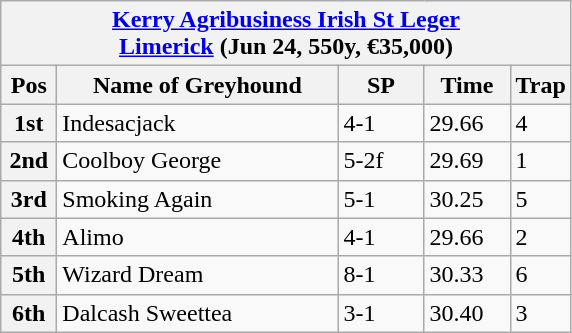<table class="wikitable">
<tr>
<th colspan="6"><a href='#'>Kerry Agribusiness Irish St Leger</a><br> <a href='#'>Limerick</a> (Jun 24, 550y, €35,000)</th>
</tr>
<tr>
<th width=30>Pos</th>
<th width=180>Name of Greyhound</th>
<th width=50>SP</th>
<th width=50>Time</th>
<th width=30>Trap</th>
</tr>
<tr>
<th>1st</th>
<td>Indesacjack </td>
<td>4-1</td>
<td>29.66</td>
<td>4</td>
</tr>
<tr>
<th>2nd</th>
<td>Coolboy George</td>
<td>5-2f</td>
<td>29.69</td>
<td>1</td>
</tr>
<tr>
<th>3rd</th>
<td>Smoking Again</td>
<td>5-1</td>
<td>30.25</td>
<td>5</td>
</tr>
<tr>
<th>4th</th>
<td>Alimo</td>
<td>4-1</td>
<td>29.66</td>
<td>2</td>
</tr>
<tr>
<th>5th</th>
<td>Wizard Dream</td>
<td>8-1</td>
<td>30.33</td>
<td>6</td>
</tr>
<tr>
<th>6th</th>
<td>Dalcash Sweettea</td>
<td>3-1</td>
<td>30.40</td>
<td>3</td>
</tr>
</table>
